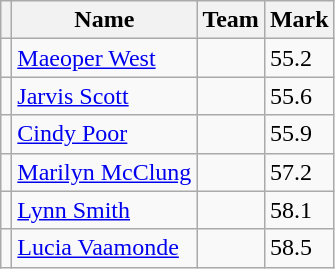<table class=wikitable>
<tr>
<th></th>
<th>Name</th>
<th>Team</th>
<th>Mark</th>
</tr>
<tr>
<td></td>
<td><a href='#'>Maeoper West</a></td>
<td></td>
<td>55.2</td>
</tr>
<tr>
<td></td>
<td><a href='#'>Jarvis Scott</a></td>
<td></td>
<td>55.6</td>
</tr>
<tr>
<td></td>
<td><a href='#'>Cindy Poor</a></td>
<td></td>
<td>55.9</td>
</tr>
<tr>
<td></td>
<td><a href='#'>Marilyn McClung</a></td>
<td></td>
<td>57.2</td>
</tr>
<tr>
<td></td>
<td><a href='#'>Lynn Smith</a></td>
<td></td>
<td>58.1</td>
</tr>
<tr>
<td></td>
<td><a href='#'>Lucia Vaamonde</a></td>
<td></td>
<td>58.5</td>
</tr>
</table>
